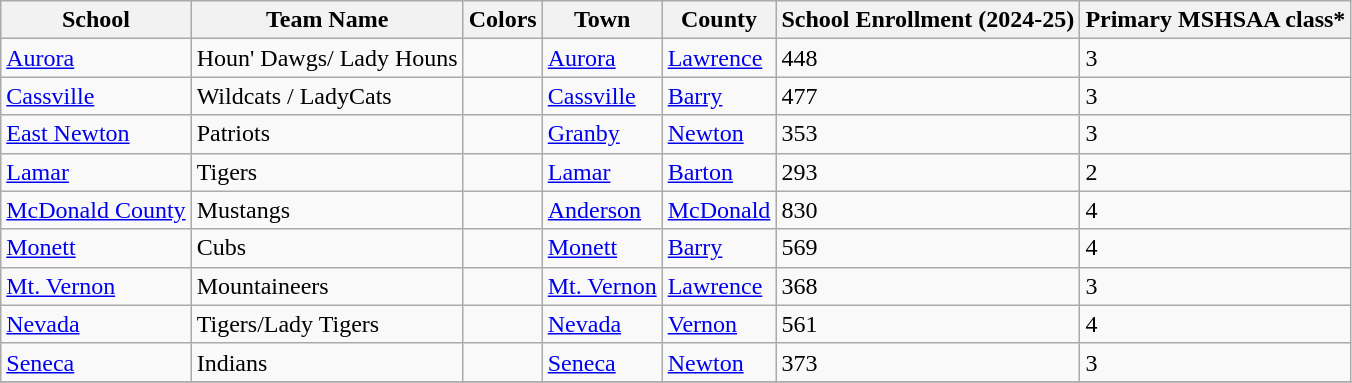<table class="wikitable" border="1">
<tr>
<th>School</th>
<th>Team Name</th>
<th>Colors</th>
<th>Town</th>
<th>County</th>
<th>School Enrollment (2024-25)</th>
<th>Primary MSHSAA class*</th>
</tr>
<tr>
<td><a href='#'>Aurora</a></td>
<td>Houn' Dawgs/ Lady Houns</td>
<td> </td>
<td><a href='#'>Aurora</a></td>
<td><a href='#'>Lawrence</a></td>
<td>448</td>
<td>3</td>
</tr>
<tr>
<td><a href='#'>Cassville</a></td>
<td>Wildcats / LadyCats</td>
<td> </td>
<td><a href='#'>Cassville</a></td>
<td><a href='#'>Barry</a></td>
<td>477</td>
<td>3</td>
</tr>
<tr>
<td><a href='#'>East Newton</a></td>
<td>Patriots</td>
<td> </td>
<td><a href='#'>Granby</a></td>
<td><a href='#'>Newton</a></td>
<td>353</td>
<td>3</td>
</tr>
<tr>
<td><a href='#'>Lamar</a></td>
<td>Tigers</td>
<td> </td>
<td><a href='#'>Lamar</a></td>
<td><a href='#'>Barton</a></td>
<td>293</td>
<td>2</td>
</tr>
<tr>
<td><a href='#'>McDonald County</a></td>
<td>Mustangs</td>
<td> </td>
<td><a href='#'>Anderson</a></td>
<td><a href='#'>McDonald</a></td>
<td>830</td>
<td>4</td>
</tr>
<tr>
<td><a href='#'>Monett</a></td>
<td>Cubs</td>
<td> </td>
<td><a href='#'>Monett</a></td>
<td><a href='#'>Barry</a></td>
<td>569</td>
<td>4</td>
</tr>
<tr>
<td><a href='#'>Mt. Vernon</a></td>
<td>Mountaineers</td>
<td> </td>
<td><a href='#'>Mt. Vernon</a></td>
<td><a href='#'>Lawrence</a></td>
<td>368</td>
<td>3</td>
</tr>
<tr>
<td><a href='#'>Nevada</a></td>
<td>Tigers/Lady Tigers</td>
<td> </td>
<td><a href='#'>Nevada</a></td>
<td><a href='#'>Vernon</a></td>
<td>561</td>
<td>4</td>
</tr>
<tr>
<td><a href='#'>Seneca</a></td>
<td>Indians</td>
<td>  </td>
<td><a href='#'>Seneca</a></td>
<td><a href='#'>Newton</a></td>
<td>373</td>
<td>3</td>
</tr>
<tr>
</tr>
</table>
